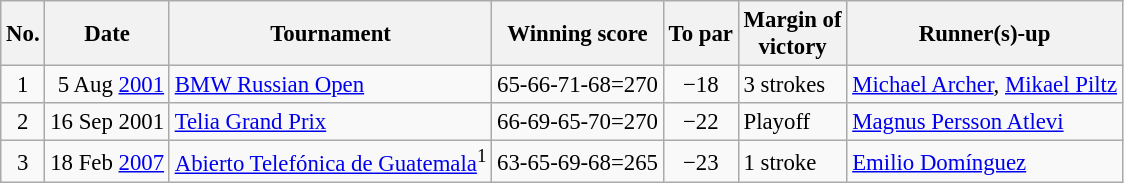<table class="wikitable" style="font-size:95%;">
<tr>
<th>No.</th>
<th>Date</th>
<th>Tournament</th>
<th>Winning score</th>
<th>To par</th>
<th>Margin of<br>victory</th>
<th>Runner(s)-up</th>
</tr>
<tr>
<td align=center>1</td>
<td align=right>5 Aug <a href='#'>2001</a></td>
<td><a href='#'>BMW Russian Open</a></td>
<td align=right>65-66-71-68=270</td>
<td align=center>−18</td>
<td>3 strokes</td>
<td> <a href='#'>Michael Archer</a>,  <a href='#'>Mikael Piltz</a></td>
</tr>
<tr>
<td align=center>2</td>
<td align=right>16 Sep 2001</td>
<td><a href='#'>Telia Grand Prix</a></td>
<td align=right>66-69-65-70=270</td>
<td align=center>−22</td>
<td>Playoff</td>
<td> <a href='#'>Magnus Persson Atlevi</a></td>
</tr>
<tr>
<td align=center>3</td>
<td align=right>18 Feb <a href='#'>2007</a></td>
<td><a href='#'>Abierto Telefónica de Guatemala</a><sup>1</sup></td>
<td align=right>63-65-69-68=265</td>
<td align=center>−23</td>
<td>1 stroke</td>
<td> <a href='#'>Emilio Domínguez</a></td>
</tr>
</table>
